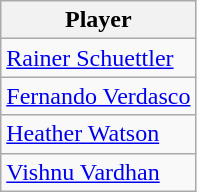<table class="wikitable">
<tr>
<th>Player</th>
</tr>
<tr>
<td> <a href='#'>Rainer Schuettler</a></td>
</tr>
<tr>
<td> <a href='#'>Fernando Verdasco</a></td>
</tr>
<tr>
<td> <a href='#'>Heather Watson</a></td>
</tr>
<tr>
<td> <a href='#'>Vishnu Vardhan</a></td>
</tr>
</table>
